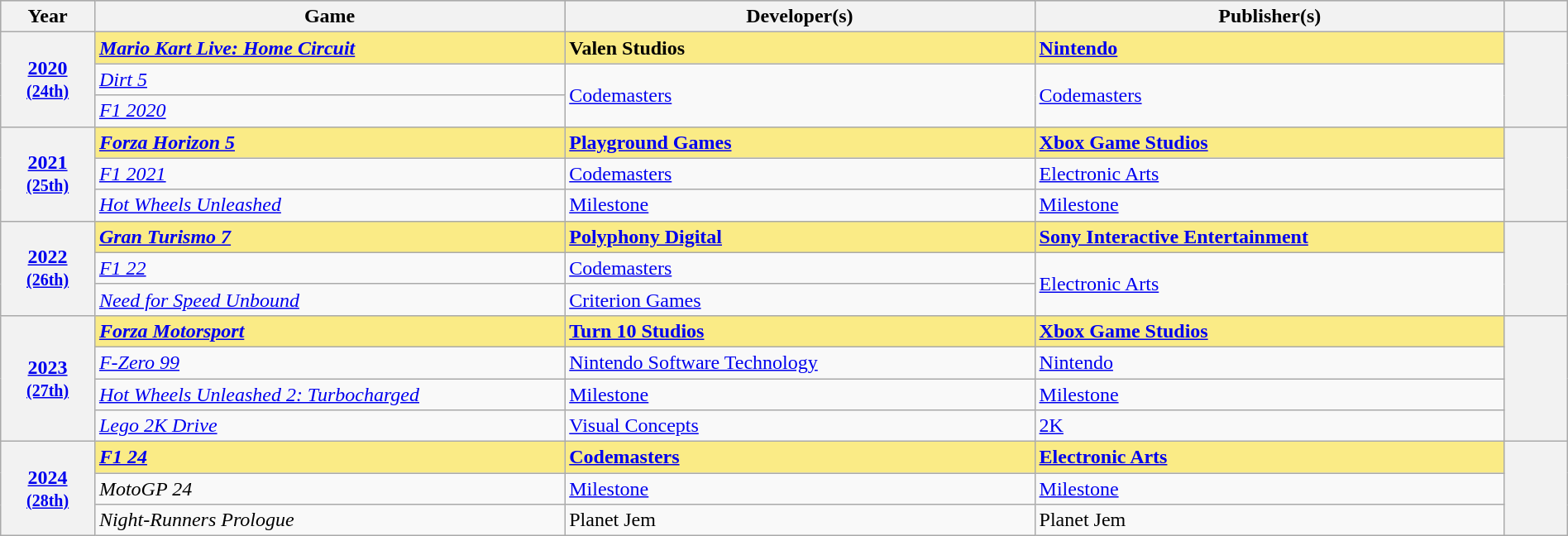<table class="wikitable sortable" style="width:100%">
<tr style="background:#bebebe">
<th scope="col" style="width:6%;">Year</th>
<th scope="col" style="width:30%;">Game</th>
<th scope="col" style="width:30%;">Developer(s)</th>
<th scope="col" style="width:30%;">Publisher(s)</th>
<th scope="col" style="width:4%;" class="unsortable"></th>
</tr>
<tr>
<th scope="row" rowspan="3" style="text-align:center"><a href='#'>2020</a> <br><small><a href='#'>(24th)</a> </small></th>
<td style="background:#FAEB86"><strong><em><a href='#'>Mario Kart Live: Home Circuit</a></em></strong></td>
<td style="background:#FAEB86"><strong>Valen Studios</strong></td>
<td style="background:#FAEB86"><strong><a href='#'>Nintendo</a></strong></td>
<th scope="row" rowspan="3" style="text-align;center;"></th>
</tr>
<tr>
<td><em><a href='#'>Dirt 5</a></em></td>
<td rowspan=2><a href='#'>Codemasters</a></td>
<td rowspan=2><a href='#'>Codemasters</a></td>
</tr>
<tr>
<td><em><a href='#'>F1 2020</a></em></td>
</tr>
<tr>
<th scope="row" rowspan="3" style="text-align:center"><a href='#'>2021</a> <br><small><a href='#'>(25th)</a> </small></th>
<td style="background:#FAEB86"><strong><em><a href='#'>Forza Horizon 5</a></em></strong></td>
<td style="background:#FAEB86"><strong><a href='#'>Playground Games</a></strong></td>
<td style="background:#FAEB86"><strong><a href='#'>Xbox Game Studios</a></strong></td>
<th scope="row" rowspan="3" style="text-align;center;"></th>
</tr>
<tr>
<td><em><a href='#'>F1 2021</a></em></td>
<td><a href='#'>Codemasters</a></td>
<td><a href='#'>Electronic Arts</a></td>
</tr>
<tr>
<td><em><a href='#'>Hot Wheels Unleashed</a></em></td>
<td><a href='#'>Milestone</a></td>
<td><a href='#'>Milestone</a></td>
</tr>
<tr>
<th scope="row" rowspan="3" style="text-align:center"><a href='#'>2022</a> <br><small><a href='#'>(26th)</a> </small></th>
<td style="background:#FAEB86"><strong><em><a href='#'>Gran Turismo 7</a></em></strong></td>
<td style="background:#FAEB86"><strong><a href='#'>Polyphony Digital</a></strong></td>
<td style="background:#FAEB86"><strong><a href='#'>Sony Interactive Entertainment</a></strong></td>
<th scope="row" rowspan="3" style="text-align;center;"></th>
</tr>
<tr>
<td><em><a href='#'>F1 22</a></em></td>
<td><a href='#'>Codemasters</a></td>
<td rowspan="2"><a href='#'>Electronic Arts</a></td>
</tr>
<tr>
<td><em><a href='#'>Need for Speed Unbound</a></em></td>
<td><a href='#'>Criterion Games</a></td>
</tr>
<tr>
<th scope="row" rowspan="4" style="text-align:center"><a href='#'>2023</a> <br><small><a href='#'>(27th)</a> </small></th>
<td style="background:#FAEB86"><strong><em><a href='#'>Forza Motorsport</a></em></strong></td>
<td style="background:#FAEB86"><strong><a href='#'>Turn 10 Studios</a></strong></td>
<td style="background:#FAEB86"><strong><a href='#'>Xbox Game Studios</a></strong></td>
<th scope="row" rowspan="4" style="text-align;center;"></th>
</tr>
<tr>
<td><em><a href='#'>F-Zero 99</a></em></td>
<td><a href='#'>Nintendo Software Technology</a></td>
<td><a href='#'>Nintendo</a></td>
</tr>
<tr>
<td><em><a href='#'>Hot Wheels Unleashed 2: Turbocharged</a></em></td>
<td><a href='#'>Milestone</a></td>
<td><a href='#'>Milestone</a></td>
</tr>
<tr>
<td><em><a href='#'>Lego 2K Drive</a></em></td>
<td><a href='#'>Visual Concepts</a></td>
<td><a href='#'>2K</a></td>
</tr>
<tr>
<th scope="row" rowspan="3" style="text-align:center"><a href='#'>2024</a> <br><small><a href='#'>(28th)</a> </small></th>
<td style="background:#FAEB86"><strong><em><a href='#'>F1 24</a></em></strong></td>
<td style="background:#FAEB86"><strong><a href='#'>Codemasters</a></strong></td>
<td style="background:#FAEB86"><strong><a href='#'>Electronic Arts</a></strong></td>
<th scope="row" rowspan="5" style="text-align;center;"></th>
</tr>
<tr>
<td><em>MotoGP 24</em></td>
<td><a href='#'>Milestone</a></td>
<td><a href='#'>Milestone</a></td>
</tr>
<tr>
<td><em>Night-Runners Prologue</em></td>
<td>Planet Jem</td>
<td>Planet Jem</td>
</tr>
</table>
